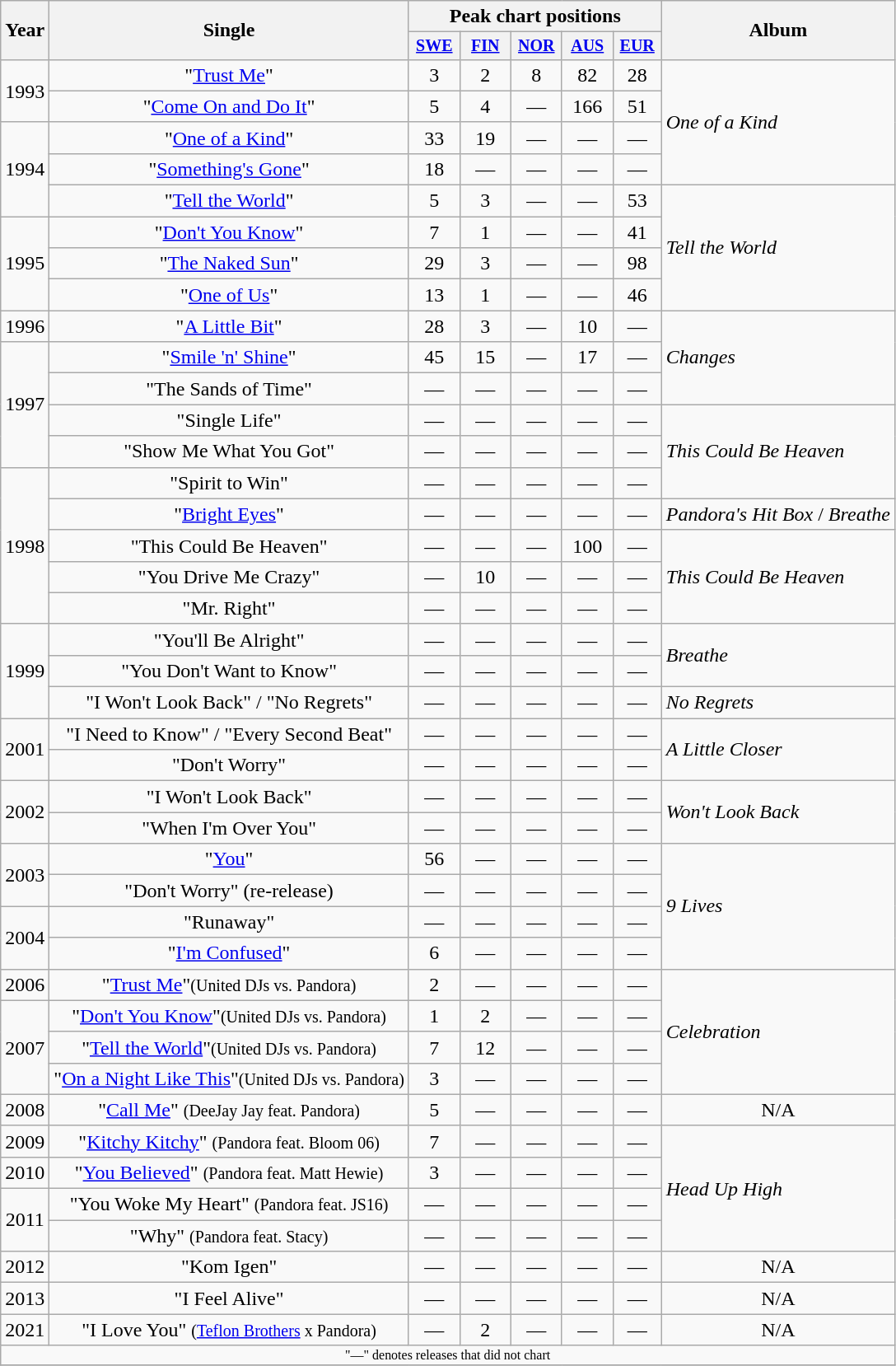<table class="wikitable" style="text-align:center;">
<tr>
<th rowspan="2">Year</th>
<th rowspan="2">Single</th>
<th colspan="5">Peak chart positions</th>
<th rowspan="2">Album</th>
</tr>
<tr style="font-size:smaller;">
<th width="35"><a href='#'>SWE</a><br></th>
<th width="35"><a href='#'>FIN</a><br></th>
<th width="35"><a href='#'>NOR</a><br></th>
<th width="35"><a href='#'>AUS</a><br></th>
<th width="33"><a href='#'>EUR</a><br></th>
</tr>
<tr>
<td rowspan="2">1993</td>
<td>"<a href='#'>Trust Me</a>"</td>
<td align="center">3</td>
<td align="center">2</td>
<td align="center">8</td>
<td align="center">82</td>
<td align="center">28</td>
<td align="left" rowspan="4"><em>One of a Kind</em></td>
</tr>
<tr>
<td>"<a href='#'>Come On and Do It</a>"</td>
<td align="center">5</td>
<td align="center">4</td>
<td align="center">—</td>
<td align="center">166</td>
<td align="center">51</td>
</tr>
<tr>
<td rowspan="3">1994</td>
<td>"<a href='#'>One of a Kind</a>"</td>
<td align="center">33</td>
<td align="center">19</td>
<td align="center">—</td>
<td align="center">—</td>
<td align="center">—</td>
</tr>
<tr>
<td>"<a href='#'>Something's Gone</a>"</td>
<td align="center">18</td>
<td align="center">—</td>
<td align="center">—</td>
<td align="center">—</td>
<td align="center">—</td>
</tr>
<tr>
<td>"<a href='#'>Tell the World</a>"</td>
<td align="center">5</td>
<td align="center">3</td>
<td align="center">—</td>
<td align="center">—</td>
<td align="center">53</td>
<td align="left" rowspan="4"><em>Tell the World</em></td>
</tr>
<tr>
<td rowspan="3">1995</td>
<td>"<a href='#'>Don't You Know</a>"</td>
<td align="center">7</td>
<td align="center">1</td>
<td align="center">—</td>
<td align="center">—</td>
<td align="center">41</td>
</tr>
<tr>
<td>"<a href='#'>The Naked Sun</a>"</td>
<td align="center">29</td>
<td align="center">3</td>
<td align="center">—</td>
<td align="center">—</td>
<td align="center">98</td>
</tr>
<tr>
<td>"<a href='#'>One of Us</a>"</td>
<td align="center">13</td>
<td align="center">1</td>
<td align="center">—</td>
<td align="center">—</td>
<td align="center">46</td>
</tr>
<tr>
<td>1996</td>
<td>"<a href='#'>A Little Bit</a>"</td>
<td align="center">28</td>
<td align="center">3</td>
<td align="center">—</td>
<td align="center">10</td>
<td align="center">—</td>
<td align="left" rowspan="3"><em>Changes</em></td>
</tr>
<tr>
<td rowspan="4">1997</td>
<td>"<a href='#'>Smile 'n' Shine</a>"</td>
<td align="center">45</td>
<td align="center">15</td>
<td align="center">—</td>
<td align="center">17</td>
<td align="center">—</td>
</tr>
<tr>
<td>"The Sands of Time"</td>
<td align="center">—</td>
<td align="center">—</td>
<td align="center">—</td>
<td align="center">—</td>
<td align="center">—</td>
</tr>
<tr>
<td>"Single Life"</td>
<td align="center">—</td>
<td align="center">—</td>
<td align="center">—</td>
<td align="center">—</td>
<td align="center">—</td>
<td align="left" rowspan="3"><em>This Could Be Heaven</em></td>
</tr>
<tr>
<td>"Show Me What You Got"</td>
<td align="center">—</td>
<td align="center">—</td>
<td align="center">—</td>
<td align="center">—</td>
<td align="center">—</td>
</tr>
<tr>
<td rowspan="5">1998</td>
<td>"Spirit to Win"</td>
<td align="center">—</td>
<td align="center">—</td>
<td align="center">—</td>
<td align="center">—</td>
<td align="center">—</td>
</tr>
<tr>
<td>"<a href='#'>Bright Eyes</a>"</td>
<td align="center">—</td>
<td align="center">—</td>
<td align="center">—</td>
<td align="center">—</td>
<td align="center">—</td>
<td align="left" rowspan="1"><em>Pandora's Hit Box</em> / <em>Breathe</em></td>
</tr>
<tr>
<td>"This Could Be Heaven"</td>
<td align="center">—</td>
<td align="center">—</td>
<td align="center">—</td>
<td align="center">100</td>
<td align="center">—</td>
<td align="left" rowspan="3"><em>This Could Be Heaven</em></td>
</tr>
<tr>
<td>"You Drive Me Crazy"</td>
<td align="center">—</td>
<td align="center">10</td>
<td align="center">—</td>
<td align="center">—</td>
<td align="center">—</td>
</tr>
<tr>
<td>"Mr. Right"</td>
<td align="center">—</td>
<td align="center">—</td>
<td align="center">—</td>
<td align="center">—</td>
<td align="center">—</td>
</tr>
<tr>
<td rowspan="3">1999</td>
<td>"You'll Be Alright"</td>
<td align="center">—</td>
<td align="center">—</td>
<td align="center">—</td>
<td align="center">—</td>
<td align="center">—</td>
<td align="left" rowspan="2"><em>Breathe</em></td>
</tr>
<tr>
<td>"You Don't Want to Know"</td>
<td align="center">—</td>
<td align="center">—</td>
<td align="center">—</td>
<td align="center">—</td>
<td align="center">—</td>
</tr>
<tr>
<td>"I Won't Look Back" / "No Regrets"</td>
<td align="center">—</td>
<td align="center">—</td>
<td align="center">—</td>
<td align="center">—</td>
<td align="center">—</td>
<td align="left"><em>No Regrets</em></td>
</tr>
<tr>
<td rowspan="2">2001</td>
<td>"I Need to Know" / "Every Second Beat"</td>
<td align="center">—</td>
<td align="center">—</td>
<td align="center">—</td>
<td align="center">—</td>
<td align="center">—</td>
<td align="left" rowspan="2"><em>A Little Closer</em></td>
</tr>
<tr>
<td>"Don't Worry"</td>
<td align="center">—</td>
<td align="center">—</td>
<td align="center">—</td>
<td align="center">—</td>
<td align="center">—</td>
</tr>
<tr>
<td rowspan="2">2002</td>
<td>"I Won't Look Back"</td>
<td align="center">—</td>
<td align="center">—</td>
<td align="center">—</td>
<td align="center">—</td>
<td align="center">—</td>
<td align="left" rowspan="2"><em>Won't Look Back</em></td>
</tr>
<tr>
<td>"When I'm Over You"</td>
<td align="center">—</td>
<td align="center">—</td>
<td align="center">—</td>
<td align="center">—</td>
<td align="center">—</td>
</tr>
<tr>
<td rowspan="2">2003</td>
<td>"<a href='#'>You</a>"</td>
<td align="center">56</td>
<td align="center">—</td>
<td align="center">—</td>
<td align="center">—</td>
<td align="center">—</td>
<td align="left" rowspan="4"><em>9 Lives</em></td>
</tr>
<tr>
<td>"Don't Worry" (re-release)</td>
<td align="center">—</td>
<td align="center">—</td>
<td align="center">—</td>
<td align="center">—</td>
<td align="center">—</td>
</tr>
<tr>
<td rowspan="2">2004</td>
<td>"Runaway"</td>
<td align="center">—</td>
<td align="center">—</td>
<td align="center">—</td>
<td align="center">—</td>
<td align="center">—</td>
</tr>
<tr>
<td>"<a href='#'>I'm Confused</a>"</td>
<td align="center">6</td>
<td align="center">—</td>
<td align="center">—</td>
<td align="center">—</td>
<td align="center">—</td>
</tr>
<tr>
<td rowspan="1">2006</td>
<td>"<a href='#'>Trust Me</a>"<small>(United DJs vs. Pandora)</small></td>
<td align="center">2</td>
<td align="center">—</td>
<td align="center">—</td>
<td align="center">—</td>
<td align="center">—</td>
<td align="left" rowspan="4"><em>Celebration</em></td>
</tr>
<tr>
<td rowspan="3">2007</td>
<td>"<a href='#'>Don't You Know</a>"<small>(United DJs vs. Pandora)</small></td>
<td align="center">1</td>
<td align="center">2</td>
<td align="center">—</td>
<td align="center">—</td>
<td align="center">—</td>
</tr>
<tr>
<td>"<a href='#'>Tell the World</a>"<small>(United DJs vs. Pandora)</small></td>
<td align="center">7</td>
<td align="center">12</td>
<td align="center">—</td>
<td align="center">—</td>
<td align="center">—</td>
</tr>
<tr>
<td>"<a href='#'>On a Night Like This</a>"<small>(United DJs vs. Pandora)</small></td>
<td align="center">3</td>
<td align="center">—</td>
<td align="center">—</td>
<td align="center">—</td>
<td align="center">—</td>
</tr>
<tr>
<td rowspan="1">2008</td>
<td>"<a href='#'>Call Me</a>" <small>(DeeJay Jay feat. Pandora)</small></td>
<td align="center">5</td>
<td align="center">—</td>
<td align="center">—</td>
<td align="center">—</td>
<td align="center">—</td>
<td>N/A</td>
</tr>
<tr>
<td rowspan="1">2009</td>
<td>"<a href='#'>Kitchy Kitchy</a>" <small>(Pandora feat. Bloom 06)</small></td>
<td align="center">7</td>
<td align="center">—</td>
<td align="center">—</td>
<td align="center">—</td>
<td align="center">—</td>
<td align="left" rowspan="4"><em>Head Up High</em></td>
</tr>
<tr>
<td rowspan="1">2010</td>
<td>"<a href='#'>You Believed</a>" <small>(Pandora feat. Matt Hewie)</small></td>
<td align="center">3</td>
<td align="center">—</td>
<td align="center">—</td>
<td align="center">—</td>
<td align="center">—</td>
</tr>
<tr>
<td rowspan="2">2011</td>
<td>"You Woke My Heart" <small>(Pandora feat. JS16)</small></td>
<td align="center">—</td>
<td align="center">—</td>
<td align="center">—</td>
<td align="center">—</td>
<td align="center">—</td>
</tr>
<tr>
<td>"Why" <small>(Pandora feat. Stacy)</small></td>
<td align="center">—</td>
<td align="center">—</td>
<td align="center">—</td>
<td align="center">—</td>
<td align="center">—</td>
</tr>
<tr>
<td rowspan="1">2012</td>
<td>"Kom Igen" </td>
<td align="center">—</td>
<td align="center">—</td>
<td align="center">—</td>
<td align="center">—</td>
<td align="center">—</td>
<td>N/A</td>
</tr>
<tr>
<td rowspan="1">2013</td>
<td>"I Feel Alive" </td>
<td align="center">—</td>
<td align="center">—</td>
<td align="center">—</td>
<td align="center">—</td>
<td align="center">—</td>
<td>N/A</td>
</tr>
<tr>
<td rowspan="1">2021</td>
<td>"I Love You" <small>(<a href='#'>Teflon Brothers</a> x Pandora)</small> </td>
<td align="center">—</td>
<td align="center">2</td>
<td align="center">—</td>
<td align="center">—</td>
<td align="center">—</td>
<td>N/A</td>
</tr>
<tr>
<td align="center" colspan="15" style="font-size:8pt">"—" denotes releases that did not chart</td>
</tr>
<tr>
</tr>
</table>
